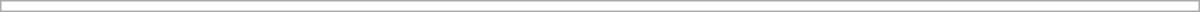<table class="collapsible uncollapsed" style="border:1px #aaa solid; width:50em; margin:0.2em auto">
<tr>
<td></td>
</tr>
</table>
